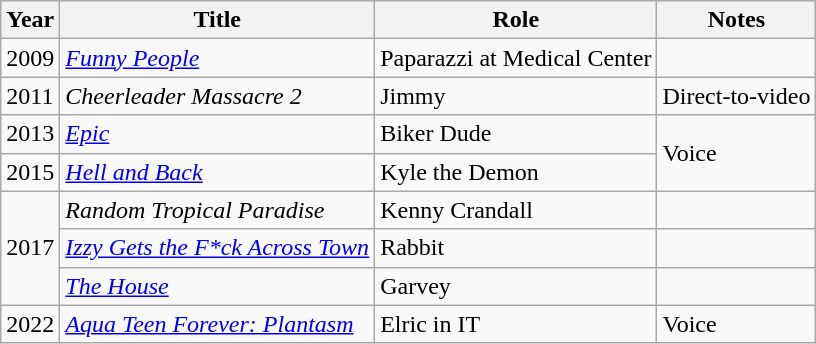<table class="wikitable sortable">
<tr>
<th>Year</th>
<th>Title</th>
<th>Role</th>
<th>Notes</th>
</tr>
<tr>
<td>2009</td>
<td><em><a href='#'>Funny People</a></em></td>
<td>Paparazzi at Medical Center</td>
<td></td>
</tr>
<tr>
<td>2011</td>
<td><em>Cheerleader Massacre 2</em></td>
<td>Jimmy</td>
<td>Direct-to-video</td>
</tr>
<tr>
<td>2013</td>
<td><a href='#'><em>Epic</em></a></td>
<td>Biker Dude</td>
<td rowspan="2">Voice</td>
</tr>
<tr>
<td>2015</td>
<td><a href='#'><em>Hell and Back</em></a></td>
<td>Kyle the Demon</td>
</tr>
<tr>
<td rowspan="3">2017</td>
<td><em>Random Tropical Paradise</em></td>
<td>Kenny Crandall</td>
<td></td>
</tr>
<tr>
<td><em><a href='#'>Izzy Gets the F*ck Across Town</a></em></td>
<td>Rabbit</td>
<td></td>
</tr>
<tr>
<td><a href='#'><em>The House</em></a></td>
<td>Garvey</td>
<td></td>
</tr>
<tr>
<td>2022</td>
<td><em><a href='#'>Aqua Teen Forever: Plantasm</a></em></td>
<td>Elric in IT</td>
<td>Voice</td>
</tr>
</table>
